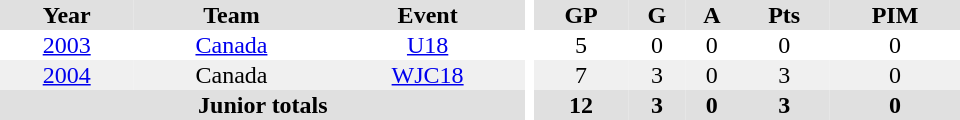<table border="0" cellpadding="1" cellspacing="0" ID="Table3" style="text-align:center; width:40em">
<tr ALIGN="center" bgcolor="#e0e0e0">
<th>Year</th>
<th>Team</th>
<th>Event</th>
<th rowspan="99" bgcolor="#ffffff"></th>
<th>GP</th>
<th>G</th>
<th>A</th>
<th>Pts</th>
<th>PIM</th>
</tr>
<tr>
<td><a href='#'>2003</a></td>
<td><a href='#'>Canada</a></td>
<td><a href='#'>U18</a></td>
<td>5</td>
<td>0</td>
<td>0</td>
<td>0</td>
<td>0</td>
</tr>
<tr bgcolor="#f0f0f0">
<td><a href='#'>2004</a></td>
<td>Canada</td>
<td><a href='#'>WJC18</a></td>
<td>7</td>
<td>3</td>
<td>0</td>
<td>3</td>
<td>0</td>
</tr>
<tr bgcolor="#e0e0e0">
<th colspan="3">Junior totals</th>
<th>12</th>
<th>3</th>
<th>0</th>
<th>3</th>
<th>0</th>
</tr>
</table>
